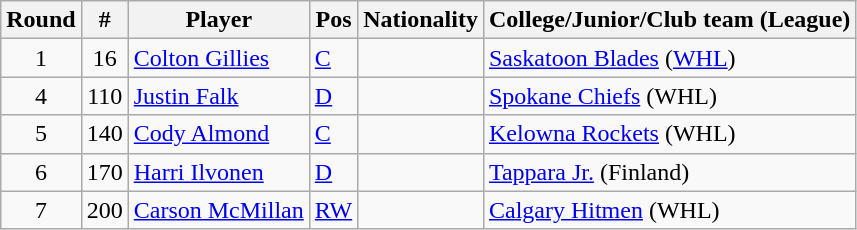<table class="wikitable">
<tr>
<th>Round</th>
<th>#</th>
<th>Player</th>
<th>Pos</th>
<th>Nationality</th>
<th>College/Junior/Club team (League)</th>
</tr>
<tr>
<td style="text-align:center">1</td>
<td style="text-align:center">16</td>
<td><a href='#'>Colton Gillies</a></td>
<td><a href='#'>C</a></td>
<td></td>
<td><a href='#'>Saskatoon Blades</a> (<a href='#'>WHL</a>)</td>
</tr>
<tr>
<td style="text-align:center">4</td>
<td style="text-align:center">110</td>
<td><a href='#'>Justin Falk</a></td>
<td><a href='#'>D</a></td>
<td></td>
<td><a href='#'>Spokane Chiefs</a> (WHL)</td>
</tr>
<tr>
<td style="text-align:center">5</td>
<td style="text-align:center">140</td>
<td><a href='#'>Cody Almond</a></td>
<td><a href='#'>C</a></td>
<td></td>
<td><a href='#'>Kelowna Rockets</a> (WHL)</td>
</tr>
<tr>
<td style="text-align:center">6</td>
<td style="text-align:center">170</td>
<td><a href='#'>Harri Ilvonen</a></td>
<td><a href='#'>D</a></td>
<td></td>
<td><a href='#'>Tappara Jr.</a> (Finland)</td>
</tr>
<tr>
<td style="text-align:center">7</td>
<td style="text-align:center">200</td>
<td><a href='#'>Carson McMillan</a></td>
<td><a href='#'>RW</a></td>
<td></td>
<td><a href='#'>Calgary Hitmen</a> (WHL)</td>
</tr>
</table>
